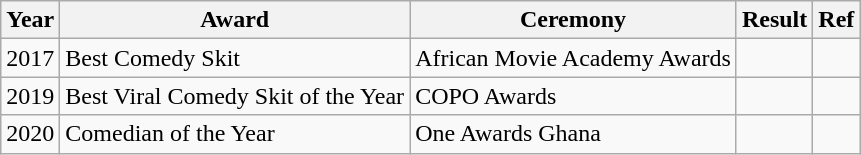<table class="wikitable">
<tr>
<th>Year</th>
<th>Award</th>
<th>Ceremony</th>
<th>Result</th>
<th>Ref</th>
</tr>
<tr>
<td>2017</td>
<td>Best Comedy Skit</td>
<td>African Movie Academy Awards</td>
<td></td>
<td></td>
</tr>
<tr>
<td>2019</td>
<td>Best Viral Comedy Skit of the Year</td>
<td>COPO Awards</td>
<td></td>
<td></td>
</tr>
<tr>
<td>2020</td>
<td>Comedian of the Year</td>
<td>One Awards Ghana</td>
<td></td>
<td></td>
</tr>
</table>
